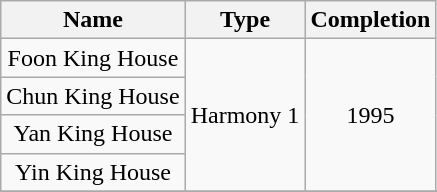<table class="wikitable" style="text-align: center">
<tr>
<th>Name</th>
<th>Type</th>
<th>Completion</th>
</tr>
<tr>
<td>Foon King House</td>
<td rowspan="4">Harmony 1</td>
<td rowspan="4">1995</td>
</tr>
<tr>
<td>Chun King House</td>
</tr>
<tr>
<td>Yan King House</td>
</tr>
<tr>
<td>Yin King House</td>
</tr>
<tr>
</tr>
</table>
